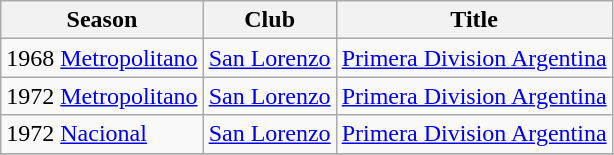<table class="wikitable">
<tr>
<th>Season</th>
<th>Club</th>
<th>Title</th>
</tr>
<tr>
<td>1968 <a href='#'>Metropolitano</a></td>
<td><a href='#'>San Lorenzo</a></td>
<td><a href='#'>Primera Division Argentina</a></td>
</tr>
<tr>
<td>1972 <a href='#'>Metropolitano</a></td>
<td><a href='#'>San Lorenzo</a></td>
<td><a href='#'>Primera Division Argentina</a></td>
</tr>
<tr>
<td>1972 <a href='#'>Nacional</a></td>
<td><a href='#'>San Lorenzo</a></td>
<td><a href='#'>Primera Division Argentina</a></td>
</tr>
<tr>
</tr>
</table>
